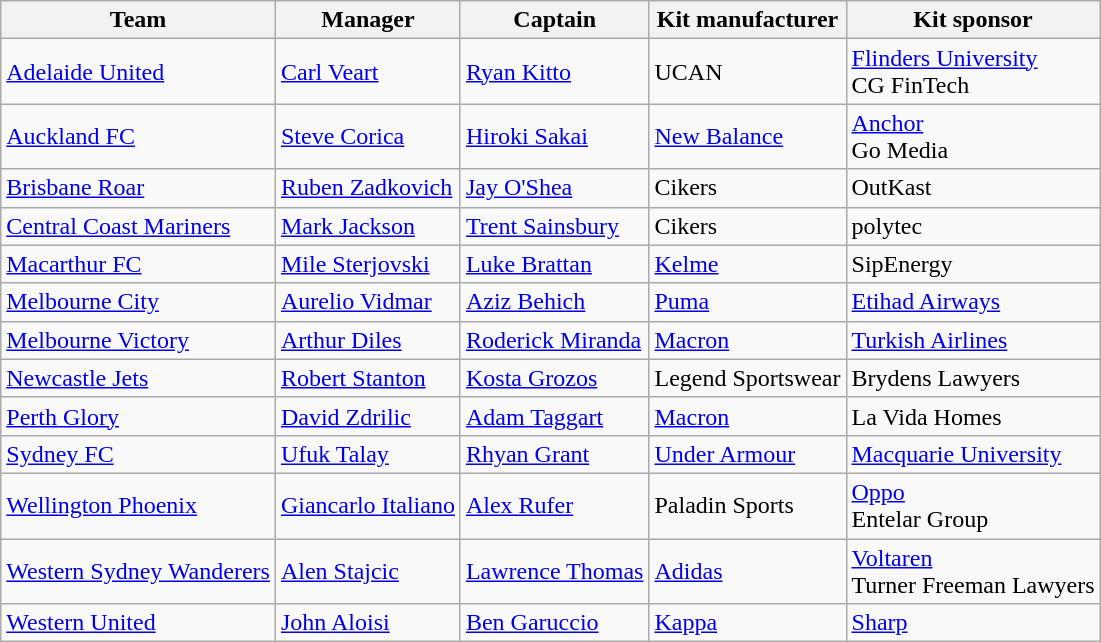<table class="wikitable">
<tr>
<th>Team</th>
<th>Manager</th>
<th>Captain</th>
<th>Kit manufacturer</th>
<th>Kit sponsor</th>
</tr>
<tr>
<td><a href='#'>Adelaide United</a></td>
<td> <a href='#'>Carl Veart</a></td>
<td> <a href='#'>Ryan Kitto</a></td>
<td>UCAN</td>
<td><a href='#'>Flinders University</a><br>CG FinTech</td>
</tr>
<tr>
<td><a href='#'>Auckland FC</a></td>
<td> <a href='#'>Steve Corica</a></td>
<td> <a href='#'>Hiroki Sakai</a></td>
<td><a href='#'>New Balance</a></td>
<td><a href='#'>Anchor</a> <br>Go Media</td>
</tr>
<tr>
<td><a href='#'>Brisbane Roar</a></td>
<td> <a href='#'>Ruben Zadkovich</a></td>
<td> <a href='#'>Jay O'Shea</a></td>
<td>Cikers</td>
<td>OutKast</td>
</tr>
<tr>
<td><a href='#'>Central Coast Mariners</a></td>
<td> <a href='#'>Mark Jackson</a></td>
<td> <a href='#'>Trent Sainsbury</a></td>
<td>Cikers</td>
<td>polytec</td>
</tr>
<tr>
<td><a href='#'>Macarthur FC</a></td>
<td> <a href='#'>Mile Sterjovski</a></td>
<td> <a href='#'>Luke Brattan</a></td>
<td><a href='#'>Kelme</a></td>
<td>SipEnergy</td>
</tr>
<tr>
<td><a href='#'>Melbourne City</a></td>
<td> <a href='#'>Aurelio Vidmar</a></td>
<td> <a href='#'>Aziz Behich</a></td>
<td><a href='#'>Puma</a></td>
<td><a href='#'>Etihad Airways</a></td>
</tr>
<tr>
<td><a href='#'>Melbourne Victory</a></td>
<td> <a href='#'>Arthur Diles</a></td>
<td> <a href='#'>Roderick Miranda</a></td>
<td><a href='#'>Macron</a></td>
<td><a href='#'>Turkish Airlines</a></td>
</tr>
<tr>
<td><a href='#'>Newcastle Jets</a></td>
<td> <a href='#'>Robert Stanton</a></td>
<td> <a href='#'>Kosta Grozos</a></td>
<td>Legend Sportswear</td>
<td>Brydens Lawyers</td>
</tr>
<tr>
<td><a href='#'>Perth Glory</a></td>
<td> <a href='#'>David Zdrilic</a></td>
<td> <a href='#'>Adam Taggart</a></td>
<td><a href='#'>Macron</a></td>
<td>La Vida Homes</td>
</tr>
<tr>
<td><a href='#'>Sydney FC</a></td>
<td> <a href='#'>Ufuk Talay</a></td>
<td> <a href='#'>Rhyan Grant</a></td>
<td><a href='#'>Under Armour</a></td>
<td><a href='#'>Macquarie University</a></td>
</tr>
<tr>
<td><a href='#'>Wellington Phoenix</a></td>
<td> <a href='#'>Giancarlo Italiano</a></td>
<td> <a href='#'>Alex Rufer</a></td>
<td>Paladin Sports</td>
<td><a href='#'>Oppo</a> <br>Entelar Group</td>
</tr>
<tr>
<td><a href='#'>Western Sydney Wanderers</a></td>
<td> <a href='#'>Alen Stajcic</a></td>
<td> <a href='#'>Lawrence Thomas</a></td>
<td><a href='#'>Adidas</a></td>
<td><a href='#'>Voltaren</a><br>Turner Freeman Lawyers</td>
</tr>
<tr>
<td><a href='#'>Western United</a></td>
<td> <a href='#'>John Aloisi</a></td>
<td> <a href='#'>Ben Garuccio</a></td>
<td><a href='#'>Kappa</a></td>
<td><a href='#'>Sharp</a></td>
</tr>
</table>
